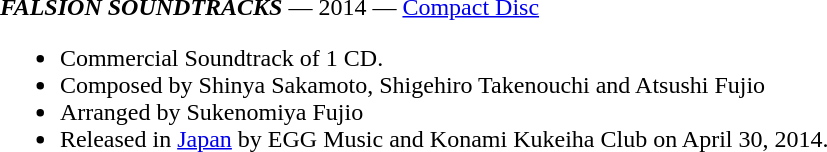<table class="toccolours" style="margin: 0 auto; width: 95%;">
<tr style="vertical-align: top;">
<td width="100%"><strong><em>FALSION SOUNDTRACKS</em></strong> — 2014 — <a href='#'>Compact Disc</a><br><ul><li>Commercial Soundtrack of 1 CD.</li><li>Composed by Shinya Sakamoto, Shigehiro Takenouchi and Atsushi Fujio</li><li>Arranged by Sukenomiya Fujio</li><li>Released in <a href='#'>Japan</a> by EGG Music and Konami Kukeiha Club on April 30, 2014.</li></ul></td>
</tr>
</table>
